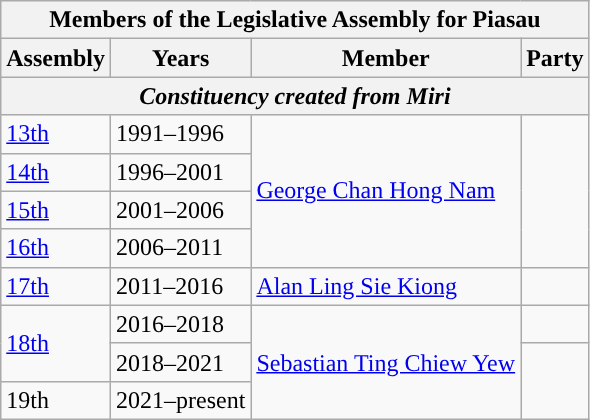<table class=wikitable>
<tr>
<th colspan="4">Members of the Legislative Assembly for Piasau</th>
</tr>
<tr>
<th>Assembly</th>
<th>Years</th>
<th>Member</th>
<th>Party</th>
</tr>
<tr>
<th colspan=4 align=center><em>Constituency created from Miri</em></th>
</tr>
<tr>
<td><a href='#'>13th</a></td>
<td>1991–1996</td>
<td rowspan=4><a href='#'>George Chan Hong Nam</a></td>
<td rowspan=4 bgcolor=></td>
</tr>
<tr>
<td><a href='#'>14th</a></td>
<td>1996–2001</td>
</tr>
<tr>
<td><a href='#'>15th</a></td>
<td>2001–2006</td>
</tr>
<tr>
<td><a href='#'>16th</a></td>
<td>2006–2011</td>
</tr>
<tr>
<td><a href='#'>17th</a></td>
<td>2011–2016</td>
<td><a href='#'>Alan Ling Sie Kiong</a></td>
<td></td>
</tr>
<tr>
<td rowspan="2"><a href='#'>18th</a></td>
<td>2016–2018</td>
<td rowspan="3"><a href='#'>Sebastian Ting Chiew Yew</a></td>
<td bgcolor=></td>
</tr>
<tr>
<td>2018–2021</td>
<td rowspan="2" bgcolor=></td>
</tr>
<tr>
<td>19th</td>
<td>2021–present</td>
</tr>
</table>
